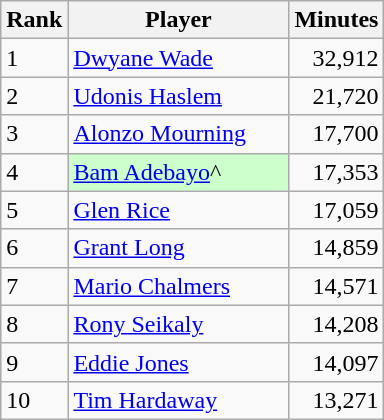<table class="wikitable">
<tr>
<th scope="col">Rank</th>
<th scope="col" width="140px">Player</th>
<th scope="col">Minutes</th>
</tr>
<tr>
<td>1</td>
<td><a href='#'>Dwyane Wade</a></td>
<td align="right">32,912</td>
</tr>
<tr>
<td>2</td>
<td><a href='#'>Udonis Haslem</a></td>
<td align="right">21,720</td>
</tr>
<tr>
<td>3</td>
<td><a href='#'>Alonzo Mourning</a></td>
<td align="right">17,700</td>
</tr>
<tr>
<td>4</td>
<td style="background-color:#CCFFCC"><a href='#'>Bam Adebayo</a>^</td>
<td align="right">17,353</td>
</tr>
<tr>
<td>5</td>
<td><a href='#'>Glen Rice</a></td>
<td align="right">17,059</td>
</tr>
<tr>
<td>6</td>
<td><a href='#'>Grant Long</a></td>
<td align="right">14,859</td>
</tr>
<tr>
<td>7</td>
<td><a href='#'>Mario Chalmers</a></td>
<td align="right">14,571</td>
</tr>
<tr>
<td>8</td>
<td><a href='#'>Rony Seikaly</a></td>
<td align="right">14,208</td>
</tr>
<tr>
<td>9</td>
<td><a href='#'>Eddie Jones</a></td>
<td align="right">14,097</td>
</tr>
<tr>
<td>10</td>
<td><a href='#'>Tim Hardaway</a></td>
<td align="right">13,271</td>
</tr>
</table>
